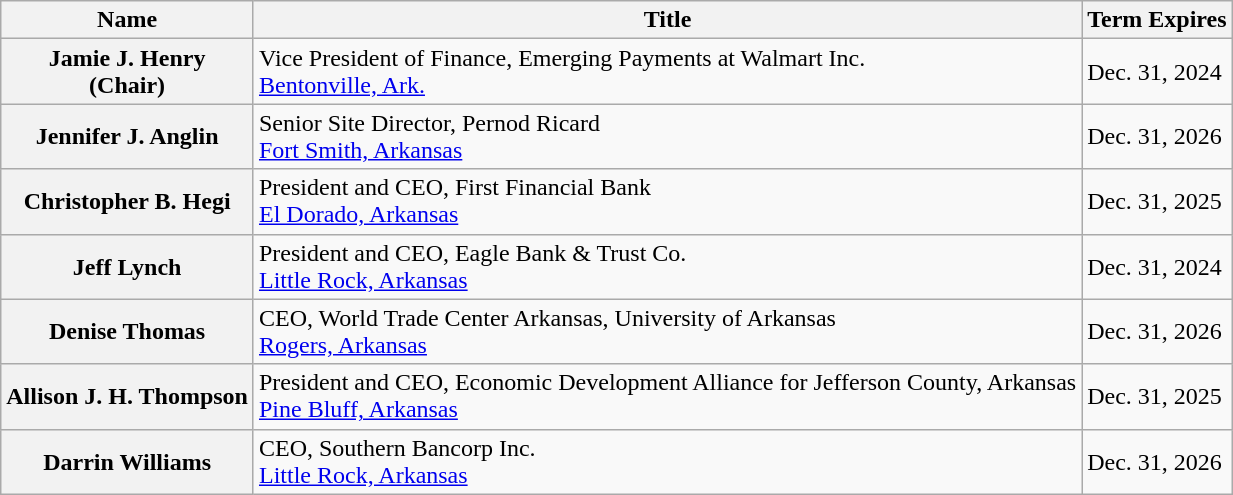<table class="wikitable sortable">
<tr>
<th>Name</th>
<th>Title</th>
<th>Term Expires</th>
</tr>
<tr>
<th>Jamie J. Henry<br>(Chair)</th>
<td>Vice President of Finance, Emerging Payments at Walmart Inc.<br><a href='#'>Bentonville, Ark.</a></td>
<td>Dec. 31, 2024</td>
</tr>
<tr>
<th>Jennifer J. Anglin<br></th>
<td>Senior Site Director, Pernod Ricard<br><a href='#'>Fort Smith, Arkansas</a></td>
<td>Dec. 31, 2026</td>
</tr>
<tr>
<th>Christopher B. Hegi</th>
<td>President and CEO, First Financial Bank<br><a href='#'>El Dorado, Arkansas</a></td>
<td>Dec. 31, 2025</td>
</tr>
<tr>
<th>Jeff Lynch</th>
<td>President and CEO, Eagle Bank & Trust Co.<br><a href='#'>Little Rock, Arkansas</a></td>
<td>Dec. 31, 2024</td>
</tr>
<tr>
<th>Denise Thomas</th>
<td>CEO, World Trade Center Arkansas, University of Arkansas<br><a href='#'>Rogers, Arkansas</a></td>
<td>Dec. 31, 2026</td>
</tr>
<tr>
<th>Allison J. H. Thompson</th>
<td>President and CEO, Economic Development Alliance for Jefferson County, Arkansas<br><a href='#'>Pine Bluff, Arkansas</a></td>
<td>Dec. 31, 2025</td>
</tr>
<tr>
<th>Darrin Williams</th>
<td>CEO, Southern Bancorp Inc.<br><a href='#'>Little Rock, Arkansas</a></td>
<td>Dec. 31, 2026</td>
</tr>
</table>
